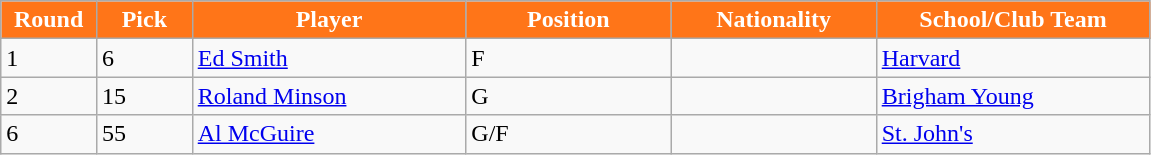<table class="wikitable sortable sortable">
<tr>
<th style="background:#FF7518;color:#FFFFFF;" width="7%">Round</th>
<th style="background:#FF7518;color:#FFFFFF;" width="7%">Pick</th>
<th style="background:#FF7518;color:#FFFFFF;" width="20%">Player</th>
<th style="background:#FF7518;color:#FFFFFF;" width="15%">Position</th>
<th style="background:#FF7518;color:#FFFFFF;" width="15%">Nationality</th>
<th style="background:#FF7518;color:#FFFFFF;" width="20%">School/Club Team</th>
</tr>
<tr>
<td>1</td>
<td>6</td>
<td><a href='#'>Ed Smith</a></td>
<td>F</td>
<td></td>
<td><a href='#'>Harvard</a></td>
</tr>
<tr>
<td>2</td>
<td>15</td>
<td><a href='#'>Roland Minson</a></td>
<td>G</td>
<td></td>
<td><a href='#'>Brigham Young</a></td>
</tr>
<tr>
<td>6</td>
<td>55</td>
<td><a href='#'>Al McGuire</a></td>
<td>G/F</td>
<td></td>
<td><a href='#'>St. John's</a></td>
</tr>
</table>
